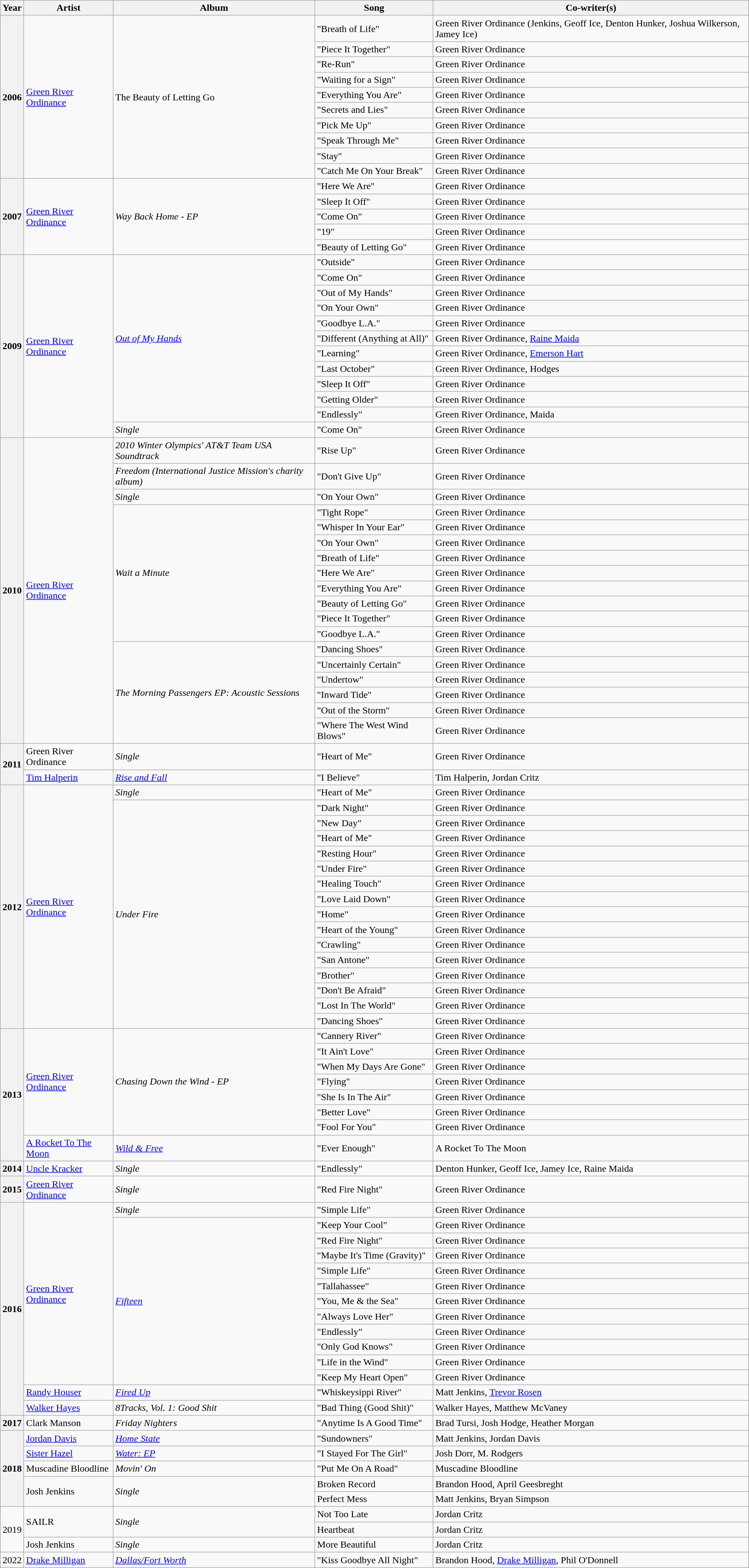<table class="wikitable">
<tr>
<th>Year</th>
<th>Artist</th>
<th>Album</th>
<th>Song</th>
<th>Co-writer(s)</th>
</tr>
<tr>
<th rowspan="10">2006</th>
<td rowspan="10"><a href='#'>Green River Ordinance</a></td>
<td rowspan="10">The Beauty of Letting Go</td>
<td>"Breath of Life"</td>
<td>Green River Ordinance (Jenkins, Geoff Ice, Denton Hunker, Joshua Wilkerson, Jamey Ice)</td>
</tr>
<tr>
<td>"Piece It Together"</td>
<td>Green River Ordinance</td>
</tr>
<tr>
<td>"Re-Run"</td>
<td>Green River Ordinance</td>
</tr>
<tr>
<td>"Waiting for a Sign"</td>
<td>Green River Ordinance</td>
</tr>
<tr>
<td>"Everything You Are"</td>
<td>Green River Ordinance</td>
</tr>
<tr>
<td>"Secrets and Lies"</td>
<td>Green River Ordinance</td>
</tr>
<tr>
<td>"Pick Me Up"</td>
<td>Green River Ordinance</td>
</tr>
<tr>
<td>"Speak Through Me"</td>
<td>Green River Ordinance</td>
</tr>
<tr>
<td>"Stay"</td>
<td>Green River Ordinance</td>
</tr>
<tr>
<td>"Catch Me On Your Break"</td>
<td>Green River Ordinance</td>
</tr>
<tr>
<th rowspan="5">2007</th>
<td rowspan="5"><a href='#'>Green River Ordinance</a></td>
<td rowspan="5"><em>Way Back Home - EP</em></td>
<td>"Here We Are"</td>
<td>Green River Ordinance</td>
</tr>
<tr>
<td>"Sleep It Off"</td>
<td>Green River Ordinance</td>
</tr>
<tr>
<td>"Come On"</td>
<td>Green River Ordinance</td>
</tr>
<tr>
<td>"19"</td>
<td>Green River Ordinance</td>
</tr>
<tr>
<td>"Beauty of Letting Go"</td>
<td>Green River Ordinance</td>
</tr>
<tr>
<th rowspan="12">2009</th>
<td rowspan="12"><a href='#'>Green River Ordinance</a></td>
<td rowspan="11"><em><a href='#'>Out of My Hands</a></em></td>
<td>"Outside"</td>
<td>Green River Ordinance</td>
</tr>
<tr>
<td>"Come On"</td>
<td>Green River Ordinance</td>
</tr>
<tr>
<td>"Out of My Hands"</td>
<td>Green River Ordinance</td>
</tr>
<tr>
<td>"On Your Own"</td>
<td>Green River Ordinance</td>
</tr>
<tr>
<td>"Goodbye L.A."</td>
<td>Green River Ordinance</td>
</tr>
<tr>
<td>"Different (Anything at All)"</td>
<td>Green River Ordinance, <a href='#'>Raine Maida</a></td>
</tr>
<tr>
<td>"Learning"</td>
<td>Green River Ordinance, <a href='#'>Emerson Hart</a></td>
</tr>
<tr>
<td>"Last October"</td>
<td>Green River Ordinance, Hodges</td>
</tr>
<tr>
<td>"Sleep It Off"</td>
<td>Green River Ordinance</td>
</tr>
<tr>
<td>"Getting Older"</td>
<td>Green River Ordinance</td>
</tr>
<tr>
<td>"Endlessly"</td>
<td>Green River Ordinance, Maida</td>
</tr>
<tr>
<td><em>Single</em></td>
<td>"Come On"</td>
<td>Green River Ordinance</td>
</tr>
<tr>
<th rowspan="18">2010</th>
<td rowspan="18"><a href='#'>Green River Ordinance</a></td>
<td><em>2010 Winter Olympics' AT&T Team USA Soundtrack</em></td>
<td>"Rise Up"</td>
<td>Green River Ordinance</td>
</tr>
<tr>
<td><em>Freedom (International Justice Mission's charity album)</em></td>
<td>"Don't Give Up"</td>
<td>Green River Ordinance</td>
</tr>
<tr>
<td><em>Single</em></td>
<td>"On Your Own"</td>
<td>Green River Ordinance</td>
</tr>
<tr>
<td rowspan="9"><em>Wait a Minute</em></td>
<td>"Tight Rope"</td>
<td>Green River Ordinance</td>
</tr>
<tr>
<td>"Whisper In Your Ear"</td>
<td>Green River Ordinance</td>
</tr>
<tr>
<td>"On Your Own"</td>
<td>Green River Ordinance</td>
</tr>
<tr>
<td>"Breath of Life"</td>
<td>Green River Ordinance</td>
</tr>
<tr>
<td>"Here We Are"</td>
<td>Green River Ordinance</td>
</tr>
<tr>
<td>"Everything You Are"</td>
<td>Green River Ordinance</td>
</tr>
<tr>
<td>"Beauty of Letting Go"</td>
<td>Green River Ordinance</td>
</tr>
<tr>
<td>"Piece It Together"</td>
<td>Green River Ordinance</td>
</tr>
<tr>
<td>"Goodbye L.A."</td>
<td>Green River Ordinance</td>
</tr>
<tr>
<td rowspan="6"><em>The Morning Passengers EP: Acoustic Sessions</em></td>
<td>"Dancing Shoes"</td>
<td>Green River Ordinance</td>
</tr>
<tr>
<td>"Uncertainly Certain"</td>
<td>Green River Ordinance</td>
</tr>
<tr>
<td>"Undertow"</td>
<td>Green River Ordinance</td>
</tr>
<tr>
<td>"Inward Tide"</td>
<td>Green River Ordinance</td>
</tr>
<tr>
<td>"Out of the Storm"</td>
<td>Green River Ordinance</td>
</tr>
<tr>
<td>"Where The West Wind Blows"</td>
<td>Green River Ordinance</td>
</tr>
<tr>
<th rowspan="2">2011</th>
<td>Green River Ordinance</td>
<td><em>Single</em></td>
<td>"Heart of Me"</td>
<td>Green River Ordinance</td>
</tr>
<tr>
<td><a href='#'>Tim Halperin</a></td>
<td><em><a href='#'>Rise and Fall</a></em></td>
<td>"I Believe"</td>
<td>Tim Halperin, Jordan Critz</td>
</tr>
<tr>
<th rowspan="16">2012</th>
<td rowspan="16"><a href='#'>Green River Ordinance</a></td>
<td><em>Single</em></td>
<td>"Heart of Me"</td>
<td>Green River Ordinance</td>
</tr>
<tr>
<td rowspan="15"><em>Under Fire</em></td>
<td>"Dark Night"</td>
<td>Green River Ordinance</td>
</tr>
<tr>
<td>"New Day"</td>
<td>Green River Ordinance</td>
</tr>
<tr>
<td>"Heart of Me"</td>
<td>Green River Ordinance</td>
</tr>
<tr>
<td>"Resting Hour"</td>
<td>Green River Ordinance</td>
</tr>
<tr>
<td>"Under Fire"</td>
<td>Green River Ordinance</td>
</tr>
<tr>
<td>"Healing Touch"</td>
<td>Green River Ordinance</td>
</tr>
<tr>
<td>"Love Laid Down"</td>
<td>Green River Ordinance</td>
</tr>
<tr>
<td>"Home"</td>
<td>Green River Ordinance</td>
</tr>
<tr>
<td>"Heart of the Young"</td>
<td>Green River Ordinance</td>
</tr>
<tr>
<td>"Crawling"</td>
<td>Green River Ordinance</td>
</tr>
<tr>
<td>"San Antone"</td>
<td>Green River Ordinance</td>
</tr>
<tr>
<td>"Brother"</td>
<td>Green River Ordinance</td>
</tr>
<tr>
<td>"Don't Be Afraid"</td>
<td>Green River Ordinance</td>
</tr>
<tr>
<td>"Lost In The World"</td>
<td>Green River Ordinance</td>
</tr>
<tr>
<td>"Dancing Shoes"</td>
<td>Green River Ordinance</td>
</tr>
<tr>
<th rowspan="8">2013</th>
<td rowspan="7"><a href='#'>Green River Ordinance</a></td>
<td rowspan="7"><em>Chasing Down the Wind - EP</em></td>
<td>"Cannery River"</td>
<td>Green River Ordinance</td>
</tr>
<tr>
<td>"It Ain't Love"</td>
<td>Green River Ordinance</td>
</tr>
<tr>
<td>"When My Days Are Gone"</td>
<td>Green River Ordinance</td>
</tr>
<tr>
<td>"Flying"</td>
<td>Green River Ordinance</td>
</tr>
<tr>
<td>"She Is In The Air"</td>
<td>Green River Ordinance</td>
</tr>
<tr>
<td>"Better Love"</td>
<td>Green River Ordinance</td>
</tr>
<tr>
<td>"Fool For You"</td>
<td>Green River Ordinance</td>
</tr>
<tr>
<td><a href='#'>A Rocket To The Moon</a></td>
<td><em><a href='#'>Wild & Free</a></em></td>
<td>"Ever Enough"</td>
<td>A Rocket To The Moon</td>
</tr>
<tr>
<th rowspan="1">2014</th>
<td><a href='#'>Uncle Kracker</a></td>
<td><em>Single</em></td>
<td>"Endlessly"</td>
<td>Denton Hunker, Geoff Ice, Jamey Ice, Raine Maida</td>
</tr>
<tr>
<th rowspan="1">2015</th>
<td rowspan="1"><a href='#'>Green River Ordinance</a></td>
<td><em>Single</em></td>
<td>"Red Fire Night"</td>
<td>Green River Ordinance</td>
</tr>
<tr>
<th rowspan="14">2016</th>
<td rowspan="12"><a href='#'>Green River Ordinance</a></td>
<td><em>Single</em></td>
<td>"Simple Life"</td>
<td>Green River Ordinance</td>
</tr>
<tr>
<td rowspan="11"><em><a href='#'>Fifteen</a></em></td>
<td>"Keep Your Cool"</td>
<td>Green River Ordinance</td>
</tr>
<tr>
<td>"Red Fire Night"</td>
<td>Green River Ordinance</td>
</tr>
<tr>
<td>"Maybe It's Time (Gravity)"</td>
<td>Green River Ordinance</td>
</tr>
<tr>
<td>"Simple Life"</td>
<td>Green River Ordinance</td>
</tr>
<tr>
<td>"Tallahassee"</td>
<td>Green River Ordinance</td>
</tr>
<tr>
<td>"You, Me & the Sea"</td>
<td>Green River Ordinance</td>
</tr>
<tr>
<td>"Always Love Her"</td>
<td>Green River Ordinance</td>
</tr>
<tr>
<td>"Endlessly"</td>
<td>Green River Ordinance</td>
</tr>
<tr>
<td>"Only God Knows"</td>
<td>Green River Ordinance</td>
</tr>
<tr>
<td>"Life in the Wind"</td>
<td>Green River Ordinance</td>
</tr>
<tr>
<td>"Keep My Heart Open"</td>
<td>Green River Ordinance</td>
</tr>
<tr>
<td><a href='#'>Randy Houser</a></td>
<td><em><a href='#'>Fired Up</a></em></td>
<td>"Whiskeysippi River"</td>
<td>Matt Jenkins, <a href='#'>Trevor Rosen</a></td>
</tr>
<tr>
<td><a href='#'>Walker Hayes</a></td>
<td><em>8Tracks, Vol. 1: Good Shit</em></td>
<td>"Bad Thing (Good Shit)"</td>
<td>Walker Hayes, Matthew McVaney</td>
</tr>
<tr>
<th rowspan="1">2017</th>
<td>Clark Manson</td>
<td><em>Friday Nighters</em></td>
<td>"Anytime Is A Good Time"</td>
<td>Brad Tursi, Josh Hodge, Heather Morgan</td>
</tr>
<tr>
<th rowspan="5">2018</th>
<td><a href='#'>Jordan Davis</a></td>
<td><em><a href='#'>Home State</a></em></td>
<td>"Sundowners"</td>
<td>Matt Jenkins, Jordan Davis</td>
</tr>
<tr>
<td><a href='#'>Sister Hazel</a></td>
<td><em><a href='#'>Water: EP</a></em></td>
<td>"I Stayed For The Girl"</td>
<td>Josh Dorr, M. Rodgers</td>
</tr>
<tr>
<td>Muscadine Bloodline</td>
<td><em>Movin' On</em></td>
<td>"Put Me On A Road"</td>
<td>Muscadine Bloodline</td>
</tr>
<tr>
<td rowspan="2">Josh Jenkins</td>
<td rowspan="2"><em>Single</em></td>
<td>Broken Record</td>
<td>Brandon Hood, April Geesbreght</td>
</tr>
<tr>
<td>Perfect Mess</td>
<td>Matt Jenkins, Bryan Simpson</td>
</tr>
<tr>
<td rowspan="3">2019</td>
<td rowspan="2">SAILR</td>
<td rowspan="2"><em>Single</em></td>
<td>Not Too Late</td>
<td>Jordan Critz</td>
</tr>
<tr>
<td>Heartbeat</td>
<td>Jordan Critz</td>
</tr>
<tr>
<td>Josh Jenkins</td>
<td><em>Single</em></td>
<td>More Beautiful</td>
<td>Jordan Critz</td>
</tr>
<tr>
<td>2022</td>
<td><a href='#'>Drake Milligan</a></td>
<td><em><a href='#'>Dallas/Fort Worth</a></em></td>
<td>"Kiss Goodbye All Night"</td>
<td>Brandon Hood, <a href='#'>Drake Milligan</a>, Phil O'Donnell</td>
</tr>
</table>
